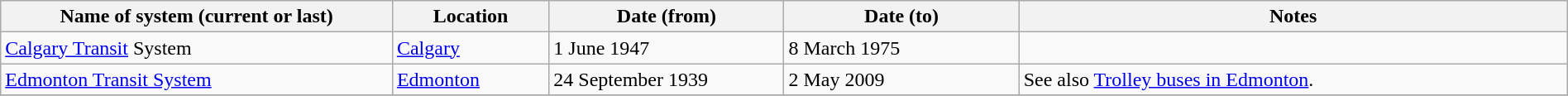<table class="wikitable" width=100%>
<tr>
<th width=25%>Name of system (current or last)</th>
<th width=10%>Location</th>
<th width=15%>Date (from)</th>
<th width=15%>Date (to)</th>
<th width=35%>Notes</th>
</tr>
<tr>
<td><a href='#'>Calgary Transit</a> System</td>
<td><a href='#'>Calgary</a></td>
<td>1 June 1947 </td>
<td>8 March 1975 </td>
<td> </td>
</tr>
<tr>
<td><a href='#'>Edmonton Transit System</a></td>
<td><a href='#'>Edmonton</a></td>
<td>24 September 1939  </td>
<td>2 May 2009 </td>
<td>See also <a href='#'>Trolley buses in Edmonton</a>.</td>
</tr>
<tr>
</tr>
</table>
